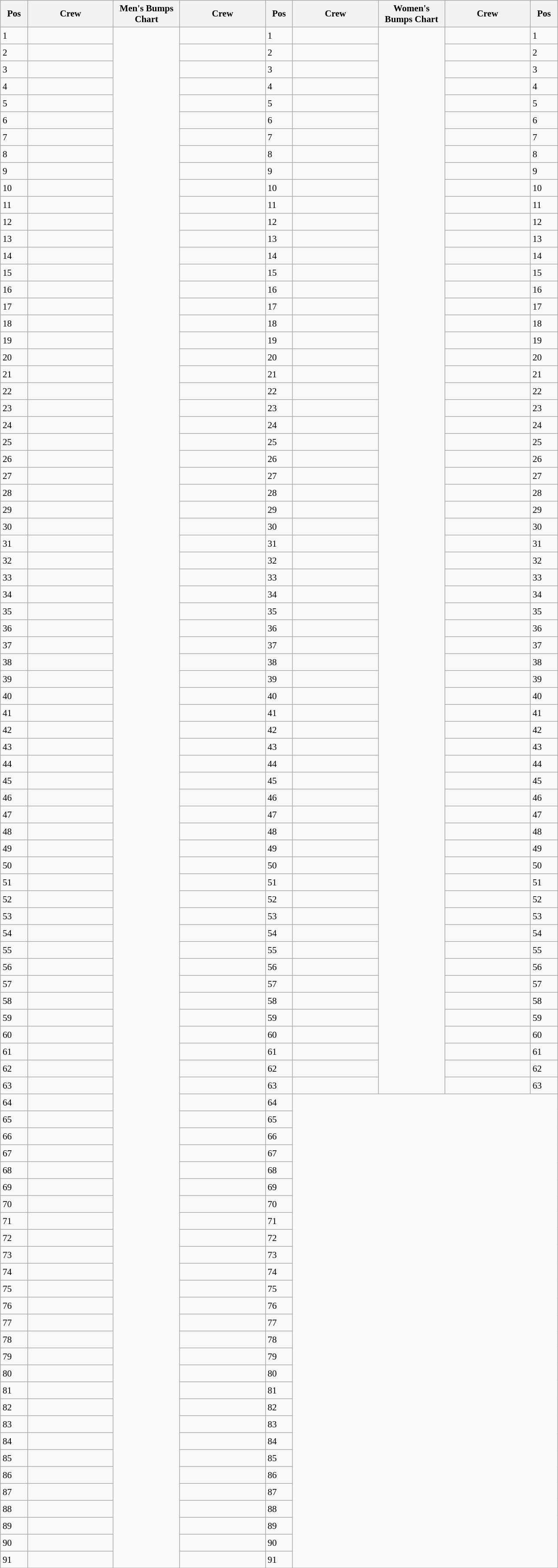<table class="wikitable" style="font-size:88%; white-space:nowrap; margin:0.5em auto">
<tr style="white-space:normal">
<th width=35>Pos</th>
<th width=125>Crew</th>
<th width=95>Men's Bumps Chart</th>
<th width=125>Crew</th>
<th width=35>Pos</th>
<th width=125>Crew</th>
<th width=95>Women's Bumps Chart</th>
<th width=125>Crew</th>
<th width=35>Pos</th>
</tr>
<tr style="height:26px">
<td>1</td>
<td></td>
<td rowspan="91" style="padding:0"></td>
<td></td>
<td>1</td>
<td></td>
<td rowspan="63" style="padding:0"></td>
<td></td>
<td>1</td>
</tr>
<tr style="height:26px">
<td>2</td>
<td></td>
<td></td>
<td>2</td>
<td></td>
<td></td>
<td>2</td>
</tr>
<tr style="height:26px">
<td>3</td>
<td></td>
<td></td>
<td>3</td>
<td></td>
<td></td>
<td>3</td>
</tr>
<tr style="height:26px">
<td>4</td>
<td></td>
<td></td>
<td>4</td>
<td></td>
<td></td>
<td>4</td>
</tr>
<tr style="height:26px">
<td>5</td>
<td></td>
<td></td>
<td>5</td>
<td></td>
<td></td>
<td>5</td>
</tr>
<tr style="height:26px">
<td>6</td>
<td></td>
<td></td>
<td>6</td>
<td></td>
<td></td>
<td>6</td>
</tr>
<tr style="height:26px">
<td>7</td>
<td></td>
<td></td>
<td>7</td>
<td></td>
<td></td>
<td>7</td>
</tr>
<tr style="height:26px">
<td>8</td>
<td></td>
<td></td>
<td>8</td>
<td></td>
<td></td>
<td>8</td>
</tr>
<tr style="height:26px">
<td>9</td>
<td></td>
<td></td>
<td>9</td>
<td></td>
<td></td>
<td>9</td>
</tr>
<tr style="height:26px">
<td>10</td>
<td></td>
<td></td>
<td>10</td>
<td></td>
<td></td>
<td>10</td>
</tr>
<tr style="height:26px">
<td>11</td>
<td></td>
<td></td>
<td>11</td>
<td></td>
<td></td>
<td>11</td>
</tr>
<tr style="height:26px">
<td>12</td>
<td></td>
<td></td>
<td>12</td>
<td></td>
<td></td>
<td>12</td>
</tr>
<tr style="height:26px">
<td>13</td>
<td></td>
<td></td>
<td>13</td>
<td></td>
<td></td>
<td>13</td>
</tr>
<tr style="height:26px">
<td>14</td>
<td></td>
<td></td>
<td>14</td>
<td></td>
<td></td>
<td>14</td>
</tr>
<tr style="height:26px">
<td>15</td>
<td></td>
<td></td>
<td>15</td>
<td></td>
<td></td>
<td>15</td>
</tr>
<tr style="height:26px">
<td>16</td>
<td></td>
<td></td>
<td>16</td>
<td></td>
<td></td>
<td>16</td>
</tr>
<tr style="height:26px">
<td>17</td>
<td></td>
<td></td>
<td>17</td>
<td></td>
<td></td>
<td>17</td>
</tr>
<tr style="height:26px">
<td>18</td>
<td></td>
<td></td>
<td>18</td>
<td></td>
<td></td>
<td>18</td>
</tr>
<tr style="height:26px">
<td>19</td>
<td></td>
<td></td>
<td>19</td>
<td></td>
<td></td>
<td>19</td>
</tr>
<tr style="height:26px">
<td>20</td>
<td></td>
<td></td>
<td>20</td>
<td></td>
<td></td>
<td>20</td>
</tr>
<tr style="height:26px">
<td>21</td>
<td></td>
<td></td>
<td>21</td>
<td></td>
<td></td>
<td>21</td>
</tr>
<tr style="height:26px">
<td>22</td>
<td></td>
<td></td>
<td>22</td>
<td></td>
<td></td>
<td>22</td>
</tr>
<tr style="height:26px">
<td>23</td>
<td></td>
<td></td>
<td>23</td>
<td></td>
<td></td>
<td>23</td>
</tr>
<tr style="height:26px">
<td>24</td>
<td></td>
<td></td>
<td>24</td>
<td></td>
<td></td>
<td>24</td>
</tr>
<tr style="height:26px">
<td>25</td>
<td></td>
<td></td>
<td>25</td>
<td></td>
<td></td>
<td>25</td>
</tr>
<tr style="height:26px">
<td>26</td>
<td></td>
<td></td>
<td>26</td>
<td></td>
<td></td>
<td>26</td>
</tr>
<tr style="height:26px">
<td>27</td>
<td></td>
<td></td>
<td>27</td>
<td></td>
<td></td>
<td>27</td>
</tr>
<tr style="height:26px">
<td>28</td>
<td></td>
<td></td>
<td>28</td>
<td></td>
<td></td>
<td>28</td>
</tr>
<tr style="height:26px">
<td>29</td>
<td></td>
<td></td>
<td>29</td>
<td></td>
<td></td>
<td>29</td>
</tr>
<tr style="height:26px">
<td>30</td>
<td></td>
<td></td>
<td>30</td>
<td></td>
<td></td>
<td>30</td>
</tr>
<tr style="height:26px">
<td>31</td>
<td></td>
<td></td>
<td>31</td>
<td></td>
<td></td>
<td>31</td>
</tr>
<tr style="height:26px">
<td>32</td>
<td></td>
<td></td>
<td>32</td>
<td></td>
<td></td>
<td>32</td>
</tr>
<tr style="height:26px">
<td>33</td>
<td></td>
<td></td>
<td>33</td>
<td></td>
<td></td>
<td>33</td>
</tr>
<tr style="height:26px">
<td>34</td>
<td></td>
<td></td>
<td>34</td>
<td></td>
<td></td>
<td>34</td>
</tr>
<tr style="height:26px">
<td>35</td>
<td></td>
<td></td>
<td>35</td>
<td></td>
<td></td>
<td>35</td>
</tr>
<tr style="height:26px">
<td>36</td>
<td></td>
<td></td>
<td>36</td>
<td></td>
<td></td>
<td>36</td>
</tr>
<tr style="height:26px">
<td>37</td>
<td></td>
<td></td>
<td>37</td>
<td></td>
<td></td>
<td>37</td>
</tr>
<tr style="height:26px">
<td>38</td>
<td></td>
<td></td>
<td>38</td>
<td></td>
<td></td>
<td>38</td>
</tr>
<tr style="height:26px">
<td>39</td>
<td></td>
<td></td>
<td>39</td>
<td></td>
<td></td>
<td>39</td>
</tr>
<tr style="height:26px">
<td>40</td>
<td></td>
<td></td>
<td>40</td>
<td></td>
<td></td>
<td>40</td>
</tr>
<tr style="height:26px">
<td>41</td>
<td></td>
<td></td>
<td>41</td>
<td></td>
<td></td>
<td>41</td>
</tr>
<tr style="height:26px">
<td>42</td>
<td></td>
<td></td>
<td>42</td>
<td></td>
<td></td>
<td>42</td>
</tr>
<tr style="height:26px">
<td>43</td>
<td></td>
<td></td>
<td>43</td>
<td></td>
<td></td>
<td>43</td>
</tr>
<tr style="height:26px">
<td>44</td>
<td></td>
<td></td>
<td>44</td>
<td></td>
<td></td>
<td>44</td>
</tr>
<tr style="height:26px">
<td>45</td>
<td></td>
<td></td>
<td>45</td>
<td></td>
<td></td>
<td>45</td>
</tr>
<tr style="height:26px">
<td>46</td>
<td></td>
<td></td>
<td>46</td>
<td></td>
<td></td>
<td>46</td>
</tr>
<tr style="height:26px">
<td>47</td>
<td></td>
<td></td>
<td>47</td>
<td></td>
<td></td>
<td>47</td>
</tr>
<tr style="height:26px">
<td>48</td>
<td></td>
<td></td>
<td>48</td>
<td></td>
<td></td>
<td>48</td>
</tr>
<tr style="height:26px">
<td>49</td>
<td></td>
<td></td>
<td>49</td>
<td></td>
<td></td>
<td>49</td>
</tr>
<tr style="height:26px">
<td>50</td>
<td></td>
<td></td>
<td>50</td>
<td></td>
<td></td>
<td>50</td>
</tr>
<tr style="height:26px">
<td>51</td>
<td></td>
<td></td>
<td>51</td>
<td></td>
<td></td>
<td>51</td>
</tr>
<tr style="height:26px">
<td>52</td>
<td></td>
<td></td>
<td>52</td>
<td></td>
<td></td>
<td>52</td>
</tr>
<tr style="height:26px">
<td>53</td>
<td></td>
<td></td>
<td>53</td>
<td></td>
<td></td>
<td>53</td>
</tr>
<tr style="height:26px">
<td>54</td>
<td></td>
<td></td>
<td>54</td>
<td></td>
<td></td>
<td>54</td>
</tr>
<tr style="height:26px">
<td>55</td>
<td></td>
<td></td>
<td>55</td>
<td></td>
<td></td>
<td>55</td>
</tr>
<tr style="height:26px">
<td>56</td>
<td></td>
<td></td>
<td>56</td>
<td></td>
<td></td>
<td>56</td>
</tr>
<tr style="height:26px">
<td>57</td>
<td></td>
<td></td>
<td>57</td>
<td></td>
<td></td>
<td>57</td>
</tr>
<tr style="height:26px">
<td>58</td>
<td></td>
<td></td>
<td>58</td>
<td></td>
<td></td>
<td>58</td>
</tr>
<tr style="height:26px">
<td>59</td>
<td></td>
<td></td>
<td>59</td>
<td></td>
<td></td>
<td>59</td>
</tr>
<tr style="height:26px">
<td>60</td>
<td></td>
<td></td>
<td>60</td>
<td></td>
<td></td>
<td>60</td>
</tr>
<tr style="height:26px">
<td>61</td>
<td></td>
<td></td>
<td>61</td>
<td></td>
<td></td>
<td>61</td>
</tr>
<tr style="height:26px">
<td>62</td>
<td></td>
<td></td>
<td>62</td>
<td></td>
<td></td>
<td>62</td>
</tr>
<tr style="height:26px">
<td>63</td>
<td></td>
<td></td>
<td>63</td>
<td></td>
<td></td>
<td>63</td>
</tr>
<tr style="height:26px">
<td>64</td>
<td></td>
<td></td>
<td>64</td>
<td colspan="4" rowspan="28"> </td>
</tr>
<tr style="height:26px">
<td>65</td>
<td></td>
<td></td>
<td>65</td>
</tr>
<tr style="height:26px">
<td>66</td>
<td></td>
<td></td>
<td>66</td>
</tr>
<tr style="height:26px">
<td>67</td>
<td></td>
<td></td>
<td>67</td>
</tr>
<tr style="height:26px">
<td>68</td>
<td></td>
<td></td>
<td>68</td>
</tr>
<tr style="height:26px">
<td>69</td>
<td></td>
<td></td>
<td>69</td>
</tr>
<tr style="height:26px">
<td>70</td>
<td></td>
<td></td>
<td>70</td>
</tr>
<tr style="height:26px">
<td>71</td>
<td></td>
<td></td>
<td>71</td>
</tr>
<tr style="height:26px">
<td>72</td>
<td></td>
<td></td>
<td>72</td>
</tr>
<tr style="height:26px">
<td>73</td>
<td></td>
<td></td>
<td>73</td>
</tr>
<tr style="height:26px">
<td>74</td>
<td></td>
<td></td>
<td>74</td>
</tr>
<tr style="height:26px">
<td>75</td>
<td></td>
<td></td>
<td>75</td>
</tr>
<tr style="height:26px">
<td>76</td>
<td></td>
<td></td>
<td>76</td>
</tr>
<tr style="height:26px">
<td>77</td>
<td></td>
<td></td>
<td>77</td>
</tr>
<tr style="height:26px">
<td>78</td>
<td></td>
<td></td>
<td>78</td>
</tr>
<tr style="height:26px">
<td>79</td>
<td></td>
<td></td>
<td>79</td>
</tr>
<tr style="height:26px">
<td>80</td>
<td></td>
<td></td>
<td>80</td>
</tr>
<tr style="height:26px">
<td>81</td>
<td></td>
<td></td>
<td>81</td>
</tr>
<tr style="height:26px">
<td>82</td>
<td></td>
<td></td>
<td>82</td>
</tr>
<tr style="height:26px">
<td>83</td>
<td></td>
<td></td>
<td>83</td>
</tr>
<tr style="height:26px">
<td>84</td>
<td></td>
<td></td>
<td>84</td>
</tr>
<tr style="height:26px">
<td>85</td>
<td></td>
<td></td>
<td>85</td>
</tr>
<tr style="height:26px">
<td>86</td>
<td></td>
<td></td>
<td>86</td>
</tr>
<tr style="height:26px">
<td>87</td>
<td></td>
<td></td>
<td>87</td>
</tr>
<tr style="height:26px">
<td>88</td>
<td></td>
<td></td>
<td>88</td>
</tr>
<tr style="height:26px">
<td>89</td>
<td></td>
<td></td>
<td>89</td>
</tr>
<tr style="height:26px">
<td>90</td>
<td></td>
<td></td>
<td>90</td>
</tr>
<tr style="height:26px">
<td>91</td>
<td></td>
<td></td>
<td>91</td>
</tr>
<tr>
</tr>
</table>
